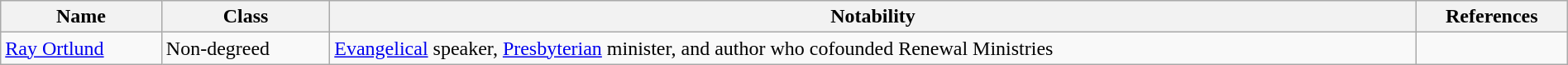<table class="wikitable" style="width:100%;">
<tr>
<th>Name</th>
<th>Class</th>
<th>Notability</th>
<th>References</th>
</tr>
<tr>
<td><a href='#'>Ray Ortlund</a></td>
<td>Non-degreed</td>
<td><a href='#'>Evangelical</a> speaker, <a href='#'>Presbyterian</a> minister, and author who cofounded Renewal Ministries</td>
<td></td>
</tr>
</table>
